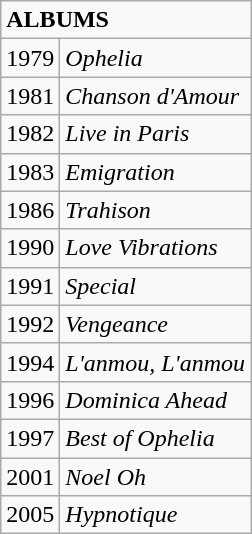<table class="wikitable">
<tr>
<td colspan="2"><strong>ALBUMS</strong></td>
</tr>
<tr>
<td>1979</td>
<td><em>Ophelia</em></td>
</tr>
<tr>
<td>1981</td>
<td><em>Chanson d'Amour</em></td>
</tr>
<tr>
<td>1982</td>
<td><em>Live in Paris</em></td>
</tr>
<tr>
<td>1983</td>
<td><em>Emigration</em></td>
</tr>
<tr>
<td>1986</td>
<td><em>Trahison</em></td>
</tr>
<tr>
<td>1990</td>
<td><em>Love Vibrations</em></td>
</tr>
<tr>
<td>1991</td>
<td><em>Special</em></td>
</tr>
<tr>
<td>1992</td>
<td><em>Vengeance</em></td>
</tr>
<tr>
<td>1994</td>
<td><em>L'anmou, L'anmou</em></td>
</tr>
<tr>
<td>1996</td>
<td><em>Dominica Ahead</em></td>
</tr>
<tr>
<td>1997</td>
<td><em>Best of Ophelia</em></td>
</tr>
<tr>
<td>2001</td>
<td><em>Noel Oh</em></td>
</tr>
<tr>
<td>2005</td>
<td><em>Hypnotique</em></td>
</tr>
</table>
